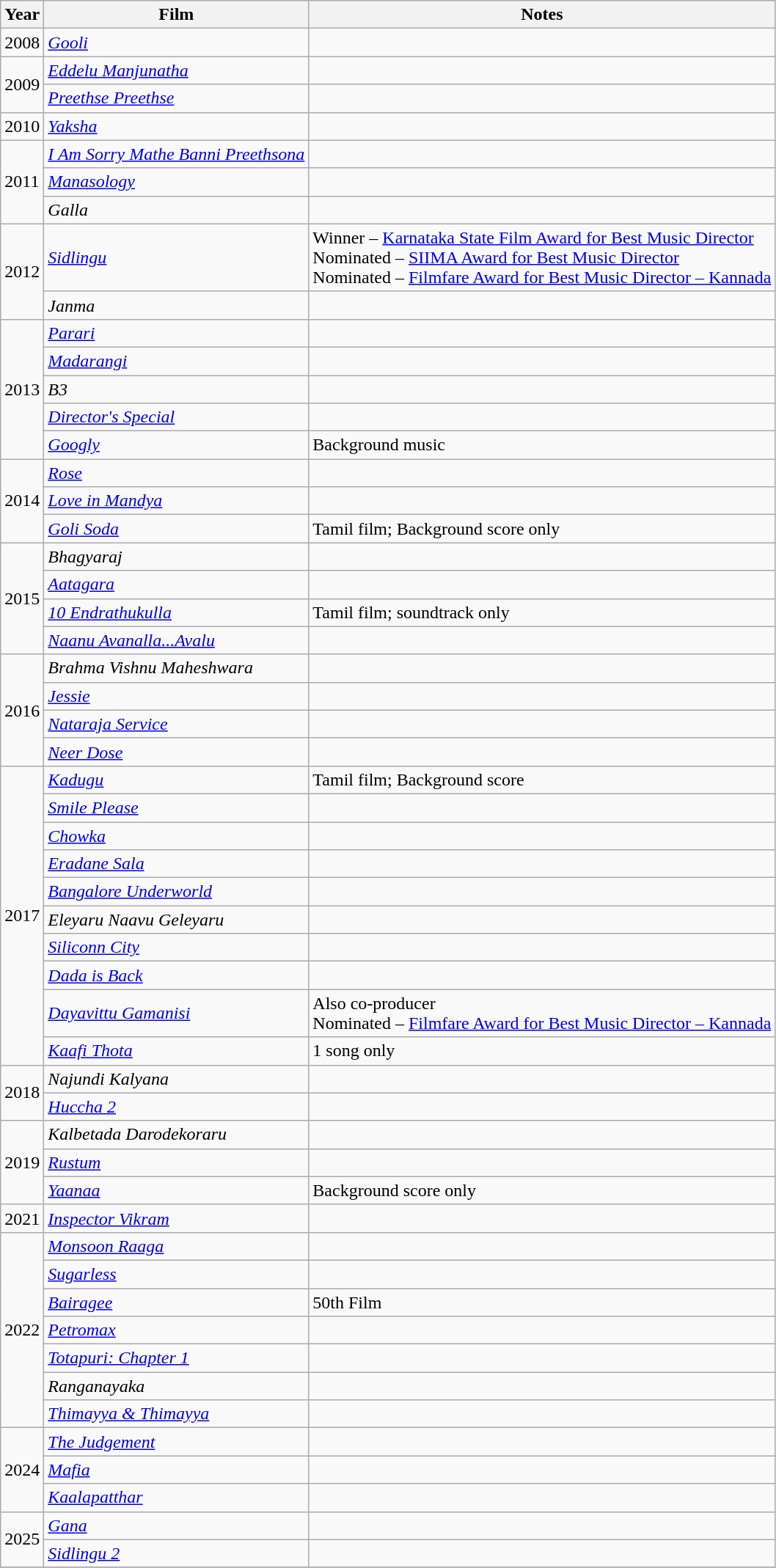<table class="wikitable sortable">
<tr>
<th>Year</th>
<th>Film</th>
<th>Notes</th>
</tr>
<tr>
<td>2008</td>
<td><em><a href='#'>Gooli</a></em></td>
<td></td>
</tr>
<tr>
<td rowspan="2">2009</td>
<td><em><a href='#'>Eddelu Manjunatha</a></em></td>
<td></td>
</tr>
<tr>
<td><em><a href='#'>Preethse Preethse</a></em></td>
<td></td>
</tr>
<tr>
<td>2010</td>
<td><em><a href='#'>Yaksha</a></em></td>
<td></td>
</tr>
<tr>
<td rowspan="3">2011</td>
<td><em><a href='#'>I Am Sorry Mathe Banni Preethsona</a></em></td>
<td></td>
</tr>
<tr>
<td><em><a href='#'>Manasology</a></em></td>
<td></td>
</tr>
<tr>
<td><em>Galla</em></td>
<td></td>
</tr>
<tr>
<td rowspan="2">2012</td>
<td><em><a href='#'>Sidlingu</a></em></td>
<td>Winner – <a href='#'>Karnataka State Film Award for Best Music Director</a> <br>Nominated – <a href='#'>SIIMA Award for Best Music Director</a> <br>Nominated – <a href='#'>Filmfare Award for Best Music Director&nbsp;– Kannada</a></td>
</tr>
<tr>
<td><em>Janma</em></td>
<td></td>
</tr>
<tr>
<td rowspan="5">2013</td>
<td><em><a href='#'>Parari</a></em></td>
<td></td>
</tr>
<tr>
<td><em><a href='#'>Madarangi</a></em></td>
<td></td>
</tr>
<tr>
<td><em>B3</em></td>
<td></td>
</tr>
<tr>
<td><em><a href='#'>Director's Special</a></em></td>
<td></td>
</tr>
<tr>
<td><em><a href='#'>Googly</a></em></td>
<td>Background music</td>
</tr>
<tr>
<td rowspan="3">2014</td>
<td><em><a href='#'>Rose</a></em></td>
<td></td>
</tr>
<tr>
<td><em><a href='#'>Love in Mandya</a></em></td>
<td></td>
</tr>
<tr>
<td><em><a href='#'>Goli Soda</a></em></td>
<td>Tamil film; Background score only</td>
</tr>
<tr>
<td rowspan="4">2015</td>
<td><em>Bhagyaraj</em></td>
<td></td>
</tr>
<tr>
<td><em><a href='#'>Aatagara</a></em></td>
<td></td>
</tr>
<tr>
<td><em><a href='#'>10 Endrathukulla</a></em></td>
<td>Tamil film; soundtrack only</td>
</tr>
<tr>
<td><em><a href='#'>Naanu Avanalla...Avalu</a></em></td>
<td></td>
</tr>
<tr>
<td rowspan="4">2016</td>
<td><em>Brahma Vishnu Maheshwara</em></td>
<td></td>
</tr>
<tr>
<td><em><a href='#'>Jessie</a></em></td>
<td></td>
</tr>
<tr>
<td><em><a href='#'>Nataraja Service</a></em></td>
<td></td>
</tr>
<tr>
<td><em><a href='#'>Neer Dose</a></em></td>
<td></td>
</tr>
<tr>
<td rowspan="10">2017</td>
<td><em><a href='#'>Kadugu</a></em></td>
<td>Tamil film; Background score</td>
</tr>
<tr>
<td><em><a href='#'>Smile Please</a></em></td>
<td></td>
</tr>
<tr>
<td><em><a href='#'>Chowka</a></em></td>
<td></td>
</tr>
<tr>
<td><em><a href='#'>Eradane Sala</a></em></td>
<td></td>
</tr>
<tr>
<td><em><a href='#'>Bangalore Underworld</a></em></td>
<td></td>
</tr>
<tr>
<td><em>Eleyaru Naavu Geleyaru</em></td>
<td></td>
</tr>
<tr>
<td><em><a href='#'>Siliconn City</a></em></td>
<td></td>
</tr>
<tr>
<td><em><a href='#'>Dada is Back</a></em></td>
<td></td>
</tr>
<tr>
<td><em><a href='#'>Dayavittu Gamanisi</a></em></td>
<td>Also co-producer <br> Nominated – <a href='#'>Filmfare Award for Best Music Director&nbsp;– Kannada</a></td>
</tr>
<tr>
<td><em><a href='#'>Kaafi Thota</a></em></td>
<td>1 song only</td>
</tr>
<tr>
<td rowspan="2">2018</td>
<td><em>Najundi Kalyana</em></td>
<td></td>
</tr>
<tr>
<td><em><a href='#'>Huccha 2</a></em></td>
<td></td>
</tr>
<tr>
<td rowspan="3">2019</td>
<td><em>Kalbetada Darodekoraru</em></td>
<td></td>
</tr>
<tr>
<td><em><a href='#'>Rustum</a></em></td>
<td></td>
</tr>
<tr>
<td><em><a href='#'>Yaanaa</a></em></td>
<td>Background score only</td>
</tr>
<tr>
<td>2021</td>
<td><em><a href='#'>Inspector Vikram</a></em></td>
<td></td>
</tr>
<tr>
<td rowspan="7">2022</td>
<td><em><a href='#'>Monsoon Raaga</a></em></td>
<td></td>
</tr>
<tr>
<td><em><a href='#'>Sugarless</a></em></td>
<td></td>
</tr>
<tr>
<td><em><a href='#'>Bairagee</a></em></td>
<td>50th Film</td>
</tr>
<tr>
<td><em><a href='#'>Petromax</a></em></td>
<td></td>
</tr>
<tr>
<td><em><a href='#'>Totapuri: Chapter 1</a></em></td>
<td></td>
</tr>
<tr>
<td><em>Ranganayaka</em></td>
<td></td>
</tr>
<tr>
<td><em><a href='#'>Thimayya & Thimayya</a></em></td>
<td></td>
</tr>
<tr>
<td rowspan="3">2024</td>
<td><em><a href='#'>The Judgement</a></em></td>
<td></td>
</tr>
<tr>
<td><em><a href='#'>Mafia</a></em></td>
<td></td>
</tr>
<tr>
<td><em><a href='#'>Kaalapatthar</a></em></td>
<td></td>
</tr>
<tr>
<td rowspan="2">2025</td>
<td><em><a href='#'>Gana</a></em></td>
<td></td>
</tr>
<tr>
<td><em><a href='#'>Sidlingu 2</a></em></td>
<td></td>
</tr>
<tr>
</tr>
</table>
